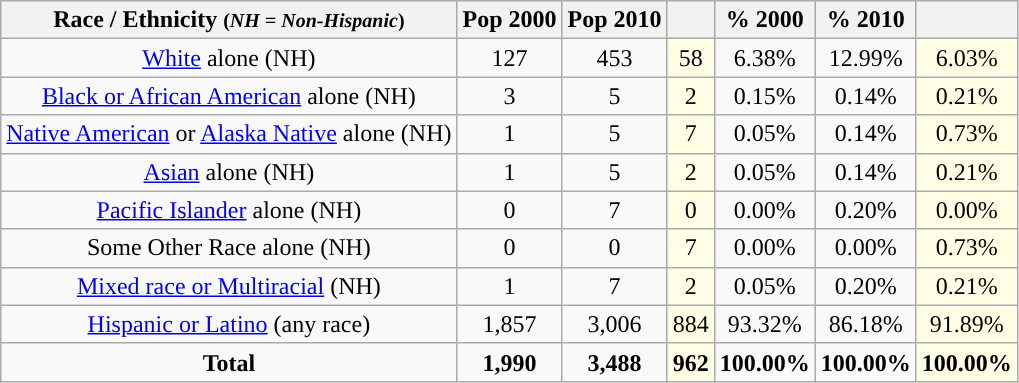<table class="wikitable" style="text-align:center;">
<tr>
<th>Race / Ethnicity <small>(<em>NH = Non-Hispanic</em>)</small></th>
<th>Pop 2000</th>
<th>Pop 2010</th>
<th></th>
<th>% 2000</th>
<th>% 2010</th>
<th></th>
</tr>
<tr>
<td><a href='#'>White</a> alone (NH)</td>
<td>127</td>
<td>453</td>
<td style='background: #ffffe6;'>58</td>
<td>6.38%</td>
<td>12.99%</td>
<td style='background: #ffffe6;'>6.03%</td>
</tr>
<tr>
<td><a href='#'>Black or African American</a> alone (NH)</td>
<td>3</td>
<td>5</td>
<td style='background: #ffffe6;'>2</td>
<td>0.15%</td>
<td>0.14%</td>
<td style='background: #ffffe6;'>0.21%</td>
</tr>
<tr>
<td><a href='#'>Native American</a> or <a href='#'>Alaska Native</a> alone (NH)</td>
<td>1</td>
<td>5</td>
<td style='background: #ffffe6;'>7</td>
<td>0.05%</td>
<td>0.14%</td>
<td style='background: #ffffe6;'>0.73%</td>
</tr>
<tr>
<td><a href='#'>Asian</a> alone (NH)</td>
<td>1</td>
<td>5</td>
<td style='background: #ffffe6;'>2</td>
<td>0.05%</td>
<td>0.14%</td>
<td style='background: #ffffe6;'>0.21%</td>
</tr>
<tr>
<td><a href='#'>Pacific Islander</a> alone (NH)</td>
<td>0</td>
<td>7</td>
<td style='background: #ffffe6;'>0</td>
<td>0.00%</td>
<td>0.20%</td>
<td style='background: #ffffe6;'>0.00%</td>
</tr>
<tr>
<td>Some Other Race alone (NH)</td>
<td>0</td>
<td>0</td>
<td style='background: #ffffe6;'>7</td>
<td>0.00%</td>
<td>0.00%</td>
<td style='background: #ffffe6;'>0.73%</td>
</tr>
<tr>
<td><a href='#'>Mixed race or Multiracial</a> (NH)</td>
<td>1</td>
<td>7</td>
<td style='background: #ffffe6;'>2</td>
<td>0.05%</td>
<td>0.20%</td>
<td style='background: #ffffe6;'>0.21%</td>
</tr>
<tr>
<td><a href='#'>Hispanic or Latino</a> (any race)</td>
<td>1,857</td>
<td>3,006</td>
<td style='background: #ffffe6;'>884</td>
<td>93.32%</td>
<td>86.18%</td>
<td style='background: #ffffe6;'>91.89%</td>
</tr>
<tr>
<td><strong>Total</strong></td>
<td><strong>1,990</strong></td>
<td><strong>3,488</strong></td>
<td style='background: #ffffe6;'><strong>962</strong></td>
<td><strong>100.00%</strong></td>
<td><strong>100.00%</strong></td>
<td style='background: #ffffe6;'><strong>100.00%</strong></td>
</tr>
</table>
